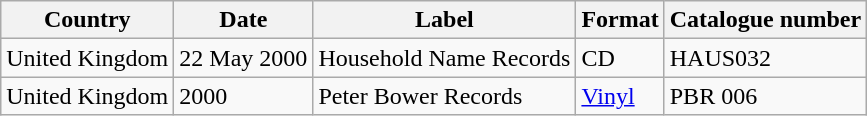<table class="wikitable">
<tr>
<th>Country</th>
<th>Date</th>
<th>Label</th>
<th>Format</th>
<th>Catalogue number</th>
</tr>
<tr>
<td>United Kingdom</td>
<td>22 May 2000</td>
<td>Household Name Records</td>
<td>CD</td>
<td>HAUS032</td>
</tr>
<tr>
<td>United Kingdom</td>
<td>2000</td>
<td>Peter Bower Records</td>
<td><a href='#'>Vinyl</a></td>
<td>PBR 006</td>
</tr>
</table>
